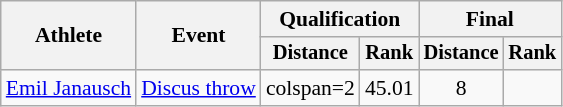<table class="wikitable" style="font-size:90%">
<tr>
<th rowspan=2>Athlete</th>
<th rowspan=2>Event</th>
<th colspan=2>Qualification</th>
<th colspan=2>Final</th>
</tr>
<tr style="font-size:95%">
<th>Distance</th>
<th>Rank</th>
<th>Distance</th>
<th>Rank</th>
</tr>
<tr align=center>
<td align=left><a href='#'>Emil Janausch</a></td>
<td style="text-align:left;"><a href='#'>Discus throw</a></td>
<td>colspan=2 </td>
<td>45.01</td>
<td>8</td>
</tr>
</table>
